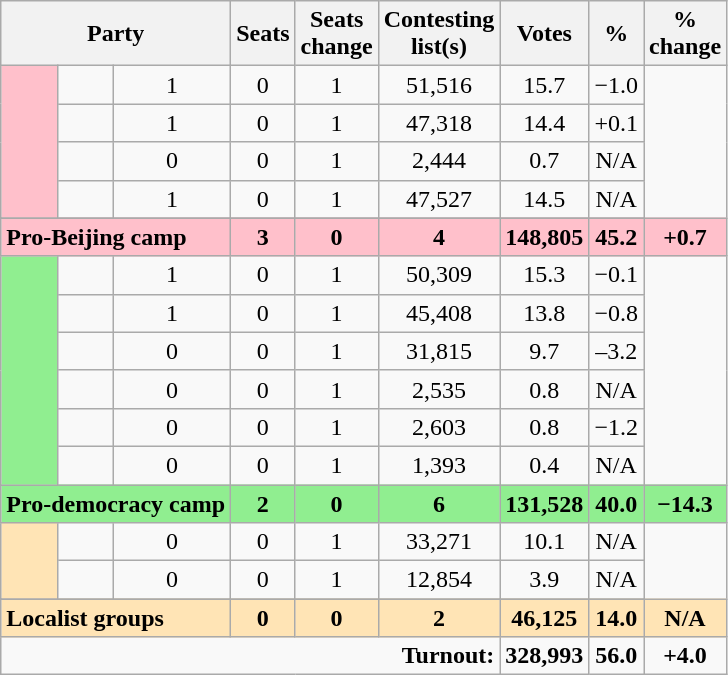<table class="wikitable">
<tr>
<th colspan="3" rowspan="1" align="center">Party</th>
<th align="center">Seats</th>
<th align="center">Seats<br>change</th>
<th align="center">Contesting<br>list(s)</th>
<th align="center">Votes</th>
<th align="center">%</th>
<th align="center">%<br>change</th>
</tr>
<tr>
<td bgcolor="Pink" rowspan="4"></td>
<td></td>
<td align="center">1</td>
<td align="center">0</td>
<td align="center">1</td>
<td align="center">51,516</td>
<td align="center">15.7</td>
<td align="center">−1.0</td>
</tr>
<tr>
<td></td>
<td align="center">1</td>
<td align="center">0</td>
<td align="center">1</td>
<td align="center">47,318</td>
<td align="center">14.4</td>
<td align="center">+0.1</td>
</tr>
<tr>
<td></td>
<td align="center">0</td>
<td align="center">0</td>
<td align="center">1</td>
<td align="center">2,444</td>
<td align="center">0.7</td>
<td align="center">N/A</td>
</tr>
<tr>
<td></td>
<td align="center">1</td>
<td align="center">0</td>
<td align="center">1</td>
<td align="center">47,527</td>
<td align="center">14.5</td>
<td align="center">N/A</td>
</tr>
<tr>
</tr>
<tr bgcolor="Pink">
<td colspan=3><strong>Pro-Beijing camp</strong></td>
<td align="center"><strong>3</strong></td>
<td align="center"><strong>0</strong></td>
<td align="center"><strong>4</strong></td>
<td align="center"><strong>148,805</strong></td>
<td align="center"><strong>45.2</strong></td>
<td align="center"><strong>+0.7</strong></td>
</tr>
<tr>
<td bgcolor="LightGreen" rowspan="6"></td>
<td></td>
<td align="center">1</td>
<td align="center">0</td>
<td align="center">1</td>
<td align="center">50,309</td>
<td align="center">15.3</td>
<td align="center">−0.1</td>
</tr>
<tr>
<td></td>
<td align="center">1</td>
<td align="center">0</td>
<td align="center">1</td>
<td align="center">45,408</td>
<td align="center">13.8</td>
<td align="center">−0.8</td>
</tr>
<tr>
<td></td>
<td align="center">0</td>
<td align="center">0</td>
<td align="center">1</td>
<td align="center">31,815</td>
<td align="center">9.7</td>
<td align="center">–3.2</td>
</tr>
<tr>
<td></td>
<td align="center">0</td>
<td align="center">0</td>
<td align="center">1</td>
<td align="center">2,535</td>
<td align="center">0.8</td>
<td align="center">N/A</td>
</tr>
<tr>
<td></td>
<td align="center">0</td>
<td align="center">0</td>
<td align="center">1</td>
<td align="center">2,603</td>
<td align="center">0.8</td>
<td align="center">−1.2</td>
</tr>
<tr>
<td></td>
<td align="center">0</td>
<td align="center">0</td>
<td align="center">1</td>
<td align="center">1,393</td>
<td align="center">0.4</td>
<td align="center">N/A</td>
</tr>
<tr bgcolor="LightGreen">
<td colspan=3><strong>Pro-democracy camp</strong></td>
<td align="center"><strong>2</strong></td>
<td align="center"><strong>0</strong></td>
<td align="center"><strong>6</strong></td>
<td align="center"><strong>131,528</strong></td>
<td align="center"><strong>40.0</strong></td>
<td align="center"><strong>−14.3</strong></td>
</tr>
<tr>
<td bgcolor="Moccasin" rowspan="2"></td>
<td></td>
<td align="center">0</td>
<td align="center">0</td>
<td align="center">1</td>
<td align="center">33,271</td>
<td align="center">10.1</td>
<td align="center">N/A</td>
</tr>
<tr>
<td></td>
<td align="center">0</td>
<td align="center">0</td>
<td align="center">1</td>
<td align="center">12,854</td>
<td align="center">3.9</td>
<td align="center">N/A</td>
</tr>
<tr>
</tr>
<tr bgcolor="Moccasin">
<td colspan=3><strong>Localist groups</strong></td>
<td align="center"><strong>0</strong></td>
<td align="center"><strong>0</strong></td>
<td align="center"><strong>2</strong></td>
<td align="center"><strong>46,125</strong></td>
<td align="center"><strong>14.0</strong></td>
<td align="center"><strong>N/A</strong></td>
</tr>
<tr>
<td colspan="6" rowspan="1" align="right"><strong>Turnout:</strong></td>
<td align="center"><strong>328,993</strong></td>
<td align="center"><strong>56.0</strong></td>
<td align="center"><strong>+4.0</strong></td>
</tr>
</table>
